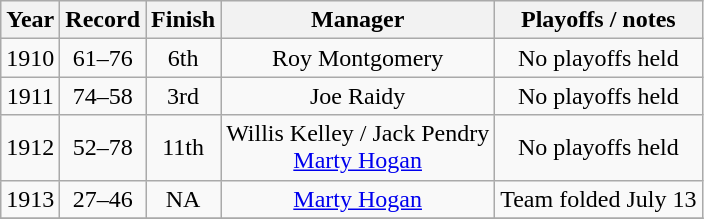<table class="wikitable">
<tr style="background: #F2F2F2;">
<th>Year</th>
<th>Record</th>
<th>Finish</th>
<th>Manager</th>
<th>Playoffs / notes</th>
</tr>
<tr align=center>
<td>1910</td>
<td>61–76</td>
<td>6th</td>
<td>Roy Montgomery</td>
<td>No playoffs held</td>
</tr>
<tr align=center>
<td>1911</td>
<td>74–58</td>
<td>3rd</td>
<td>Joe Raidy</td>
<td>No playoffs held</td>
</tr>
<tr align=center>
<td>1912</td>
<td>52–78</td>
<td>11th</td>
<td>Willis Kelley / Jack Pendry <br> <a href='#'>Marty Hogan</a></td>
<td>No playoffs held</td>
</tr>
<tr align=center>
<td>1913</td>
<td>27–46</td>
<td>NA</td>
<td><a href='#'>Marty Hogan</a></td>
<td>Team folded July 13</td>
</tr>
<tr align=center>
</tr>
</table>
